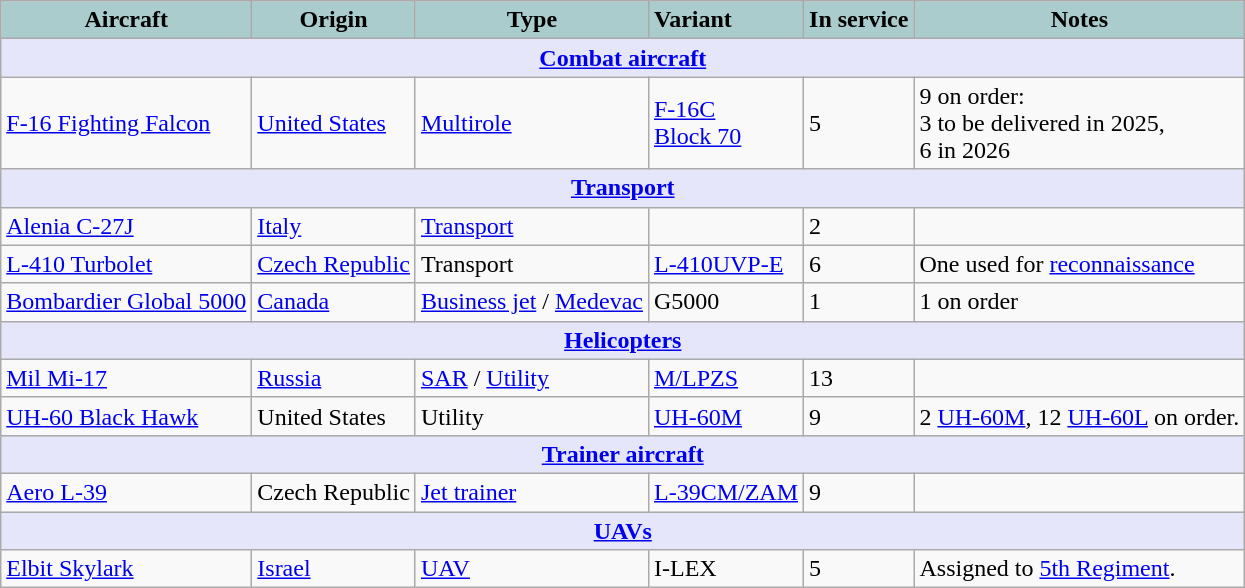<table class="wikitable">
<tr>
<th style="text-align:center; background:#acc;">Aircraft</th>
<th style="text-align: center; background:#acc;">Origin</th>
<th style="text-align:l center; background:#acc;">Type</th>
<th style="text-align:left; background:#acc;">Variant</th>
<th style="text-align:center; background:#acc;">In service</th>
<th style="text-align: center; background:#acc;">Notes</th>
</tr>
<tr>
<th colspan="6" style="align: center; background: lavender;"><a href='#'>Combat aircraft</a></th>
</tr>
<tr>
<td><a href='#'>F-16 Fighting Falcon</a></td>
<td><a href='#'>United States</a></td>
<td><a href='#'>Multirole</a></td>
<td><a href='#'>F-16C<br>Block 70</a></td>
<td>5</td>
<td>9 on order:<br>3 to be delivered in 2025,<br>6 in 2026</td>
</tr>
<tr>
<th colspan="6" style="align: center; background: lavender;"><a href='#'>Transport</a></th>
</tr>
<tr>
<td><a href='#'>Alenia C-27J</a></td>
<td><a href='#'>Italy</a></td>
<td><a href='#'>Transport</a></td>
<td></td>
<td>2</td>
<td></td>
</tr>
<tr>
<td><a href='#'>L-410 Turbolet</a></td>
<td><a href='#'>Czech Republic</a></td>
<td>Transport</td>
<td><a href='#'>L-410UVP-E</a></td>
<td>6</td>
<td>One used for <a href='#'>reconnaissance</a></td>
</tr>
<tr>
<td><a href='#'>Bombardier Global 5000</a></td>
<td><a href='#'>Canada</a></td>
<td><a href='#'>Business jet</a> / <a href='#'>Medevac</a></td>
<td>G5000</td>
<td>1</td>
<td>1 on order</td>
</tr>
<tr>
<th colspan="6" style="align: center; background: lavender;"><a href='#'>Helicopters</a></th>
</tr>
<tr>
<td><a href='#'>Mil Mi-17</a></td>
<td><a href='#'>Russia</a></td>
<td><a href='#'>SAR</a> / <a href='#'>Utility</a></td>
<td><a href='#'>M/LPZS</a></td>
<td>13</td>
<td></td>
</tr>
<tr>
<td><a href='#'>UH-60 Black Hawk</a></td>
<td>United States</td>
<td>Utility</td>
<td><a href='#'>UH-60M</a></td>
<td>9</td>
<td>2 <a href='#'>UH-60M</a>, 12 <a href='#'>UH-60L</a> on order.</td>
</tr>
<tr>
<th colspan="6" style="align: center; background: lavender;"><a href='#'>Trainer aircraft</a></th>
</tr>
<tr>
<td><a href='#'>Aero L-39</a></td>
<td>Czech Republic</td>
<td><a href='#'>Jet trainer</a></td>
<td><a href='#'>L-39CM/ZAM</a></td>
<td>9</td>
<td></td>
</tr>
<tr>
<th colspan="6" style="align: center; background: lavender;"><a href='#'>UAVs</a></th>
</tr>
<tr>
<td><a href='#'>Elbit Skylark</a></td>
<td><a href='#'>Israel</a></td>
<td><a href='#'>UAV</a></td>
<td>I-LEX</td>
<td>5</td>
<td>Assigned to <a href='#'>5th Regiment</a>.</td>
</tr>
</table>
